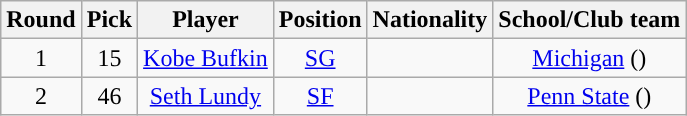<table class="wikitable sortable sortable">
<tr>
<th>Round</th>
<th>Pick</th>
<th>Player</th>
<th>Position</th>
<th>Nationality</th>
<th>School/Club team</th>
</tr>
<tr style="text-align: center">
<td>1</td>
<td>15</td>
<td><a href='#'>Kobe Bufkin</a></td>
<td><a href='#'>SG</a></td>
<td></td>
<td><a href='#'>Michigan</a> ()</td>
</tr>
<tr style="text-align: center">
<td>2</td>
<td>46</td>
<td><a href='#'>Seth Lundy</a></td>
<td><a href='#'>SF</a></td>
<td></td>
<td><a href='#'>Penn State</a> ()</td>
</tr>
</table>
